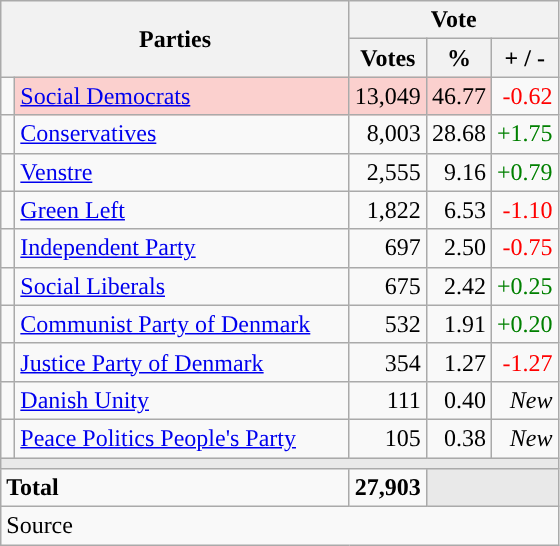<table class="wikitable" style="text-align:right;">
<tr>
<th style="text-align:centre;" rowspan="2" colspan="2" width="225">Parties</th>
<th colspan="3">Vote</th>
</tr>
<tr>
<th width="15">Votes</th>
<th width="15">%</th>
<th width="15">+ / -</th>
</tr>
<tr>
<td width="2" style="color:inherit;background:"></td>
<td bgcolor=#fbd0ce  align="left"><a href='#'>Social Democrats</a></td>
<td bgcolor=#fbd0ce>13,049</td>
<td bgcolor=#fbd0ce>46.77</td>
<td style=color:red;>-0.62</td>
</tr>
<tr>
<td width="2" style="color:inherit;background:"></td>
<td align="left"><a href='#'>Conservatives</a></td>
<td>8,003</td>
<td>28.68</td>
<td style=color:green;>+1.75</td>
</tr>
<tr>
<td width="2" style="color:inherit;background:"></td>
<td align="left"><a href='#'>Venstre</a></td>
<td>2,555</td>
<td>9.16</td>
<td style=color:green;>+0.79</td>
</tr>
<tr>
<td width="2" style="color:inherit;background:"></td>
<td align="left"><a href='#'>Green Left</a></td>
<td>1,822</td>
<td>6.53</td>
<td style=color:red;>-1.10</td>
</tr>
<tr>
<td width="2" style="color:inherit;background:"></td>
<td align="left"><a href='#'>Independent Party</a></td>
<td>697</td>
<td>2.50</td>
<td style=color:red;>-0.75</td>
</tr>
<tr>
<td width="2" style="color:inherit;background:"></td>
<td align="left"><a href='#'>Social Liberals</a></td>
<td>675</td>
<td>2.42</td>
<td style=color:green;>+0.25</td>
</tr>
<tr>
<td width="2" style="color:inherit;background:"></td>
<td align="left"><a href='#'>Communist Party of Denmark</a></td>
<td>532</td>
<td>1.91</td>
<td style=color:green;>+0.20</td>
</tr>
<tr>
<td width="2" style="color:inherit;background:"></td>
<td align="left"><a href='#'>Justice Party of Denmark</a></td>
<td>354</td>
<td>1.27</td>
<td style=color:red;>-1.27</td>
</tr>
<tr>
<td width="2" style="color:inherit;background:"></td>
<td align="left"><a href='#'>Danish Unity</a></td>
<td>111</td>
<td>0.40</td>
<td><em>New</em></td>
</tr>
<tr>
<td width="2" style="color:inherit;background:"></td>
<td align="left"><a href='#'>Peace Politics People's Party</a></td>
<td>105</td>
<td>0.38</td>
<td><em>New</em></td>
</tr>
<tr>
<td colspan="7" bgcolor="#E9E9E9"></td>
</tr>
<tr>
<td align="left" colspan="2"><strong>Total</strong></td>
<td><strong>27,903</strong></td>
<td bgcolor="#E9E9E9" colspan="2"></td>
</tr>
<tr>
<td align="left" colspan="6">Source</td>
</tr>
</table>
